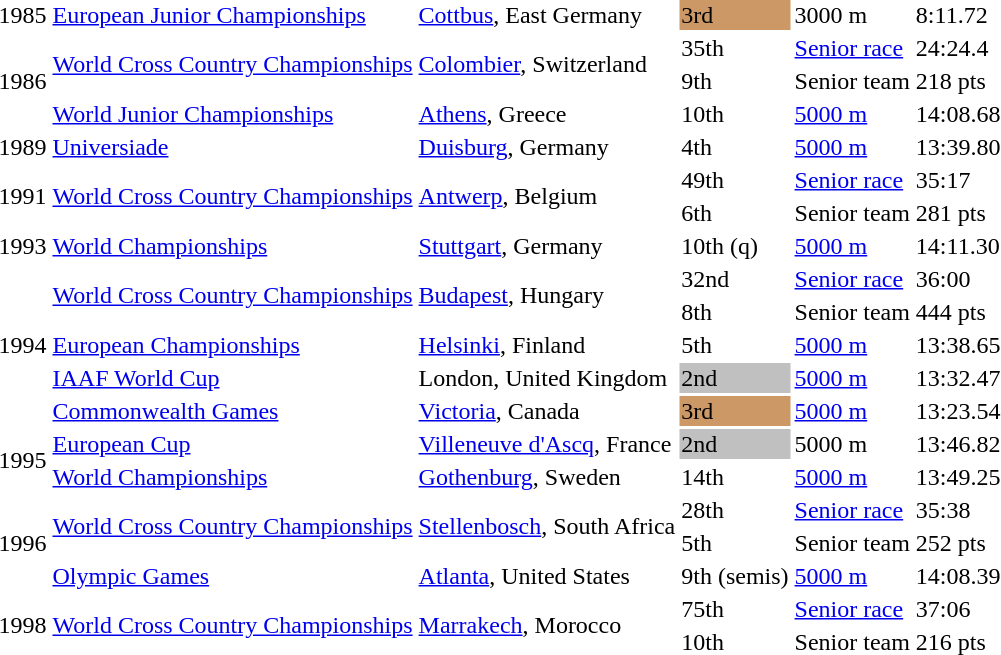<table>
<tr>
<td>1985</td>
<td><a href='#'>European Junior Championships</a></td>
<td><a href='#'>Cottbus</a>, East Germany</td>
<td bgcolor=cc9966>3rd</td>
<td>3000 m</td>
<td>8:11.72</td>
</tr>
<tr>
<td rowspan=3>1986</td>
<td rowspan=2><a href='#'>World Cross Country Championships</a></td>
<td rowspan=2><a href='#'>Colombier</a>, Switzerland</td>
<td>35th</td>
<td><a href='#'>Senior race</a></td>
<td>24:24.4</td>
</tr>
<tr>
<td>9th</td>
<td>Senior team</td>
<td>218 pts</td>
</tr>
<tr>
<td><a href='#'>World Junior Championships</a></td>
<td><a href='#'>Athens</a>, Greece</td>
<td>10th</td>
<td><a href='#'>5000 m</a></td>
<td>14:08.68</td>
</tr>
<tr>
<td>1989</td>
<td><a href='#'>Universiade</a></td>
<td><a href='#'>Duisburg</a>, Germany</td>
<td>4th</td>
<td><a href='#'>5000 m</a></td>
<td>13:39.80</td>
</tr>
<tr>
<td rowspan=2>1991</td>
<td rowspan=2><a href='#'>World Cross Country Championships</a></td>
<td rowspan=2><a href='#'>Antwerp</a>, Belgium</td>
<td>49th</td>
<td><a href='#'>Senior race</a></td>
<td>35:17</td>
</tr>
<tr>
<td>6th</td>
<td>Senior team</td>
<td>281 pts</td>
</tr>
<tr>
<td>1993</td>
<td><a href='#'>World Championships</a></td>
<td><a href='#'>Stuttgart</a>, Germany</td>
<td>10th (q)</td>
<td><a href='#'>5000 m</a></td>
<td>14:11.30</td>
</tr>
<tr>
<td rowspan=5>1994</td>
<td rowspan=2><a href='#'>World Cross Country Championships</a></td>
<td rowspan=2><a href='#'>Budapest</a>, Hungary</td>
<td>32nd</td>
<td><a href='#'>Senior race</a></td>
<td>36:00</td>
</tr>
<tr>
<td>8th</td>
<td>Senior team</td>
<td>444 pts</td>
</tr>
<tr>
<td><a href='#'>European Championships</a></td>
<td><a href='#'>Helsinki</a>, Finland</td>
<td>5th</td>
<td><a href='#'>5000 m</a></td>
<td>13:38.65</td>
</tr>
<tr>
<td><a href='#'>IAAF World Cup</a></td>
<td>London, United Kingdom</td>
<td bgcolor=silver>2nd</td>
<td><a href='#'>5000 m</a></td>
<td>13:32.47</td>
</tr>
<tr>
<td><a href='#'>Commonwealth Games</a></td>
<td><a href='#'>Victoria</a>, Canada</td>
<td bgcolor=cc9966>3rd</td>
<td><a href='#'>5000 m</a></td>
<td>13:23.54</td>
</tr>
<tr>
<td rowspan=2>1995</td>
<td><a href='#'>European Cup</a></td>
<td><a href='#'>Villeneuve d'Ascq</a>, France</td>
<td bgcolor=silver>2nd</td>
<td>5000 m</td>
<td>13:46.82</td>
</tr>
<tr>
<td><a href='#'>World Championships</a></td>
<td><a href='#'>Gothenburg</a>, Sweden</td>
<td>14th</td>
<td><a href='#'>5000 m</a></td>
<td>13:49.25</td>
</tr>
<tr>
<td rowspan=3>1996</td>
<td rowspan=2><a href='#'>World Cross Country Championships</a></td>
<td rowspan=2><a href='#'>Stellenbosch</a>, South Africa</td>
<td>28th</td>
<td><a href='#'>Senior race</a></td>
<td>35:38</td>
</tr>
<tr>
<td>5th</td>
<td>Senior team</td>
<td>252 pts</td>
</tr>
<tr>
<td><a href='#'>Olympic Games</a></td>
<td><a href='#'>Atlanta</a>, United States</td>
<td>9th (semis)</td>
<td><a href='#'>5000 m</a></td>
<td>14:08.39</td>
</tr>
<tr>
<td rowspan=2>1998</td>
<td rowspan=2><a href='#'>World Cross Country Championships</a></td>
<td rowspan=2><a href='#'>Marrakech</a>, Morocco</td>
<td>75th</td>
<td><a href='#'>Senior race</a></td>
<td>37:06</td>
</tr>
<tr>
<td>10th</td>
<td>Senior team</td>
<td>216 pts</td>
</tr>
</table>
